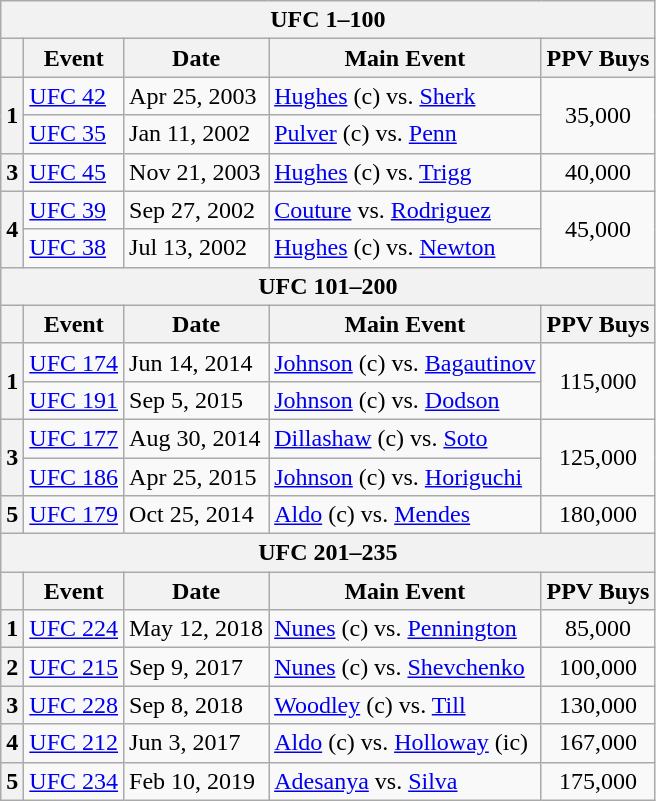<table class=wikitable>
<tr>
<th colspan=5>UFC 1–100</th>
</tr>
<tr>
<th></th>
<th>Event</th>
<th>Date</th>
<th>Main Event</th>
<th>PPV Buys</th>
</tr>
<tr>
<th rowspan=2>1</th>
<td><a href='#'>UFC 42</a></td>
<td>Apr 25, 2003</td>
<td><a href='#'>Hughes</a> (c) vs. <a href='#'>Sherk</a></td>
<td rowspan=2 align=center>35,000</td>
</tr>
<tr>
<td><a href='#'>UFC 35</a></td>
<td>Jan 11, 2002</td>
<td><a href='#'>Pulver</a> (c) vs. <a href='#'>Penn</a></td>
</tr>
<tr>
<th>3</th>
<td><a href='#'>UFC 45</a></td>
<td>Nov 21, 2003</td>
<td><a href='#'>Hughes</a> (c) vs. <a href='#'>Trigg</a></td>
<td align=center>40,000</td>
</tr>
<tr>
<th rowspan=2>4</th>
<td><a href='#'>UFC 39</a></td>
<td>Sep 27, 2002</td>
<td><a href='#'>Couture</a> vs. <a href='#'>Rodriguez</a></td>
<td rowspan=2 align=center>45,000</td>
</tr>
<tr>
<td><a href='#'>UFC 38</a></td>
<td>Jul 13, 2002</td>
<td><a href='#'>Hughes</a> (c) vs. <a href='#'>Newton</a></td>
</tr>
<tr>
<th colspan=5>UFC 101–200</th>
</tr>
<tr>
<th></th>
<th>Event</th>
<th>Date</th>
<th>Main Event</th>
<th>PPV Buys</th>
</tr>
<tr>
<th rowspan=2>1</th>
<td><a href='#'>UFC 174</a></td>
<td>Jun 14, 2014</td>
<td><a href='#'>Johnson</a> (c) vs. <a href='#'>Bagautinov</a></td>
<td rowspan=2 align=center>115,000</td>
</tr>
<tr>
<td><a href='#'>UFC 191</a></td>
<td>Sep 5, 2015</td>
<td><a href='#'>Johnson</a> (c) vs. <a href='#'>Dodson</a></td>
</tr>
<tr>
<th rowspan=2>3</th>
<td><a href='#'>UFC 177</a></td>
<td>Aug 30, 2014</td>
<td><a href='#'>Dillashaw</a> (c) vs. <a href='#'>Soto</a></td>
<td rowspan=2 align=center>125,000</td>
</tr>
<tr>
<td><a href='#'>UFC 186</a></td>
<td>Apr 25, 2015</td>
<td><a href='#'>Johnson</a> (c) vs. <a href='#'>Horiguchi</a></td>
</tr>
<tr>
<th>5</th>
<td><a href='#'>UFC 179</a></td>
<td>Oct 25, 2014</td>
<td><a href='#'>Aldo</a> (c) vs. <a href='#'>Mendes</a></td>
<td align=center>180,000</td>
</tr>
<tr>
<th colspan=5>UFC 201–235</th>
</tr>
<tr>
<th></th>
<th>Event</th>
<th>Date</th>
<th>Main Event</th>
<th>PPV Buys</th>
</tr>
<tr>
<th>1</th>
<td><a href='#'>UFC 224</a></td>
<td>May 12, 2018</td>
<td><a href='#'>Nunes</a> (c) vs. <a href='#'>Pennington</a></td>
<td align=center>85,000</td>
</tr>
<tr>
<th>2</th>
<td><a href='#'>UFC 215</a></td>
<td>Sep 9, 2017</td>
<td><a href='#'>Nunes</a> (c) vs. <a href='#'>Shevchenko</a></td>
<td align=center>100,000</td>
</tr>
<tr>
<th>3</th>
<td><a href='#'>UFC 228</a></td>
<td>Sep 8, 2018</td>
<td><a href='#'>Woodley</a> (c) vs. <a href='#'>Till</a></td>
<td align=center>130,000</td>
</tr>
<tr>
<th>4</th>
<td><a href='#'>UFC 212</a></td>
<td>Jun 3, 2017</td>
<td><a href='#'>Aldo</a> (c) vs. <a href='#'>Holloway</a> (ic)</td>
<td align=center>167,000</td>
</tr>
<tr>
<th>5</th>
<td><a href='#'>UFC 234</a></td>
<td>Feb 10, 2019</td>
<td><a href='#'>Adesanya</a> vs. <a href='#'>Silva</a></td>
<td align=center>175,000</td>
</tr>
</table>
